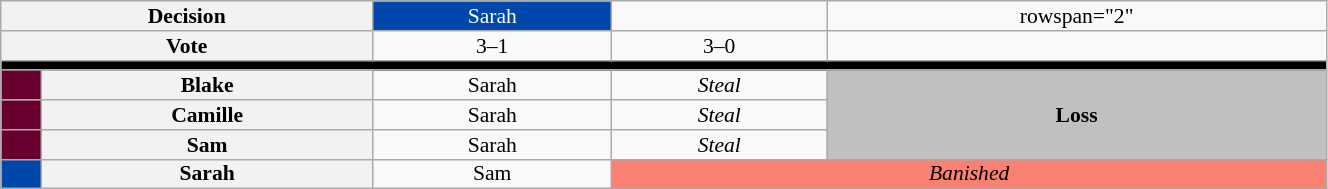<table class="wikitable" style="text-align:center; width:70%; font-size:90%; line-height:13px">
<tr>
<th colspan="2">Decision</th>
<td bgcolor="#0047AB" align="center" span style="color:#FFFFFF;">Sarah</td>
<td></td>
<td>rowspan="2" </td>
</tr>
<tr>
<th colspan="2">Vote</th>
<td>3–1</td>
<td>3–0</td>
</tr>
<tr>
<td colspan="18" bgcolor="#000000"></td>
</tr>
<tr>
<td bgcolor="#67002F"></td>
<th>Blake</th>
<td align="center">Sarah</td>
<td align="center"><em>Steal</em></td>
<td rowspan="3" align="center" style="background:silver;"><strong>Loss</strong></td>
</tr>
<tr>
<td bgcolor="#67002F"></td>
<th>Camille</th>
<td align="center">Sarah</td>
<td align="center"><em>Steal</em></td>
</tr>
<tr>
<td bgcolor="#67002F"></td>
<th>Sam</th>
<td align="center">Sarah</td>
<td align="center"><em>Steal</em></td>
</tr>
<tr>
<td bgcolor="#0047AB"></td>
<th>Sarah</th>
<td align="center">Sam</td>
<td colspan="2" align="center" style="background:salmon"><em>Banished</em></td>
</tr>
</table>
